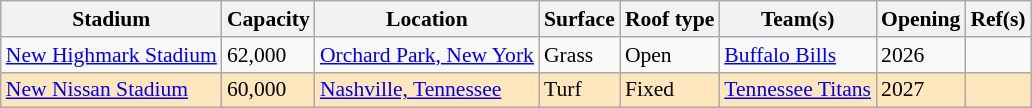<table class="wikitable sortable plainrowheaders" cellpadding="0" cellspacing="0" style="font-size:90%; text-align:left;">
<tr>
<th scope="col">Stadium</th>
<th scope="col">Capacity</th>
<th scope="col">Location</th>
<th scope="col">Surface</th>
<th scope="col">Roof type</th>
<th scope="col">Team(s)</th>
<th scope="col">Opening</th>
<th scope="col">Ref(s)</th>
</tr>
<tr>
<td><a href='#'>New Highmark Stadium</a></td>
<td>62,000</td>
<td><a href='#'>Orchard Park, New York</a></td>
<td>Grass</td>
<td>Open</td>
<td><a href='#'>Buffalo Bills</a></td>
<td>2026</td>
<td></td>
</tr>
<tr style="background:#ffe6bd;">
<td><a href='#'>New Nissan Stadium</a></td>
<td>60,000</td>
<td><a href='#'>Nashville, Tennessee</a></td>
<td>Turf</td>
<td>Fixed</td>
<td><a href='#'>Tennessee Titans</a></td>
<td>2027</td>
<td></td>
</tr>
</table>
